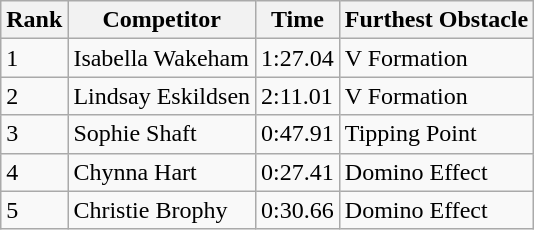<table class="wikitable sortable mw-collapsible">
<tr>
<th>Rank</th>
<th>Competitor</th>
<th>Time</th>
<th>Furthest Obstacle</th>
</tr>
<tr>
<td>1</td>
<td>Isabella Wakeham</td>
<td>1:27.04</td>
<td>V Formation</td>
</tr>
<tr>
<td>2</td>
<td>Lindsay Eskildsen</td>
<td>2:11.01</td>
<td>V Formation</td>
</tr>
<tr>
<td>3</td>
<td>Sophie Shaft</td>
<td>0:47.91</td>
<td>Tipping Point</td>
</tr>
<tr>
<td>4</td>
<td>Chynna Hart</td>
<td>0:27.41</td>
<td>Domino Effect</td>
</tr>
<tr>
<td>5</td>
<td>Christie Brophy</td>
<td>0:30.66</td>
<td>Domino Effect</td>
</tr>
</table>
